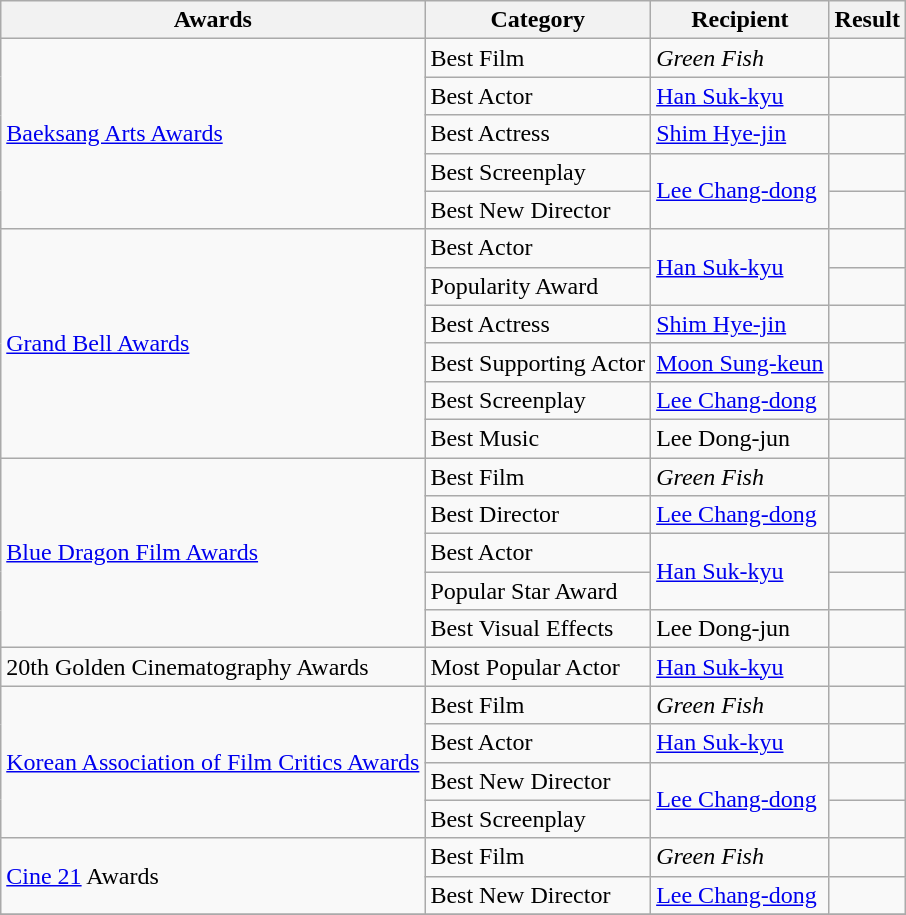<table class="wikitable sortable">
<tr>
<th>Awards</th>
<th>Category</th>
<th>Recipient</th>
<th>Result</th>
</tr>
<tr>
<td rowspan="5"><a href='#'>Baeksang Arts Awards</a></td>
<td>Best Film</td>
<td><em>Green Fish</em></td>
<td></td>
</tr>
<tr>
<td>Best Actor</td>
<td><a href='#'>Han Suk-kyu</a></td>
<td></td>
</tr>
<tr>
<td>Best Actress</td>
<td><a href='#'>Shim Hye-jin</a></td>
<td></td>
</tr>
<tr>
<td>Best Screenplay</td>
<td rowspan="2"><a href='#'>Lee Chang-dong</a></td>
<td></td>
</tr>
<tr>
<td>Best New Director</td>
<td></td>
</tr>
<tr>
<td rowspan="6"><a href='#'>Grand Bell Awards</a></td>
<td>Best Actor</td>
<td rowspan="2"><a href='#'>Han Suk-kyu</a></td>
<td></td>
</tr>
<tr>
<td>Popularity Award</td>
<td></td>
</tr>
<tr>
<td>Best Actress</td>
<td><a href='#'>Shim Hye-jin</a></td>
<td></td>
</tr>
<tr>
<td>Best Supporting Actor</td>
<td><a href='#'>Moon Sung-keun</a></td>
<td></td>
</tr>
<tr>
<td>Best Screenplay</td>
<td><a href='#'>Lee Chang-dong</a></td>
<td></td>
</tr>
<tr>
<td>Best Music</td>
<td>Lee Dong-jun</td>
<td></td>
</tr>
<tr>
<td rowspan="5"><a href='#'>Blue Dragon Film Awards</a></td>
<td>Best Film</td>
<td><em>Green Fish</em></td>
<td></td>
</tr>
<tr>
<td>Best Director</td>
<td><a href='#'>Lee Chang-dong</a></td>
<td></td>
</tr>
<tr>
<td>Best Actor</td>
<td rowspan="2"><a href='#'>Han Suk-kyu</a></td>
<td></td>
</tr>
<tr>
<td>Popular Star Award</td>
<td></td>
</tr>
<tr>
<td>Best Visual Effects</td>
<td>Lee Dong-jun</td>
<td></td>
</tr>
<tr>
<td>20th Golden Cinematography Awards</td>
<td>Most Popular Actor</td>
<td><a href='#'>Han Suk-kyu</a></td>
<td></td>
</tr>
<tr>
<td rowspan="4"><a href='#'>Korean Association of Film Critics Awards</a></td>
<td>Best Film</td>
<td><em>Green Fish</em></td>
<td></td>
</tr>
<tr>
<td>Best Actor</td>
<td><a href='#'>Han Suk-kyu</a></td>
<td></td>
</tr>
<tr>
<td>Best New Director</td>
<td rowspan="2"><a href='#'>Lee Chang-dong</a></td>
<td></td>
</tr>
<tr>
<td>Best Screenplay</td>
<td></td>
</tr>
<tr>
<td rowspan="2"><a href='#'>Cine 21</a> Awards</td>
<td>Best Film</td>
<td><em>Green Fish</em></td>
<td></td>
</tr>
<tr>
<td>Best New Director</td>
<td><a href='#'>Lee Chang-dong</a></td>
<td></td>
</tr>
<tr>
</tr>
</table>
